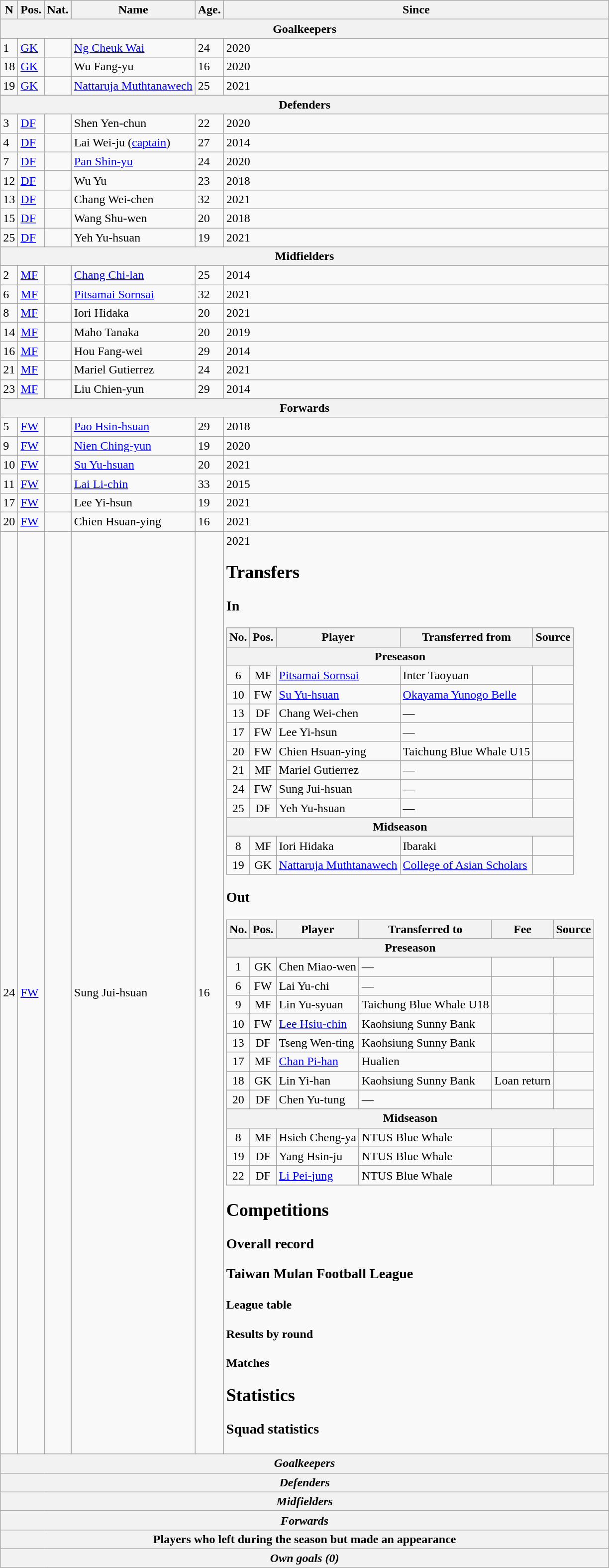<table class="wikitable sortable">
<tr>
<th>N</th>
<th>Pos.</th>
<th>Nat.</th>
<th>Name</th>
<th>Age.</th>
<th>Since</th>
</tr>
<tr>
<th colspan="8">Goalkeepers</th>
</tr>
<tr>
<td>1</td>
<td><a href='#'>GK</a></td>
<td></td>
<td><a href='#'>Ng Cheuk Wai</a></td>
<td>24</td>
<td>2020</td>
</tr>
<tr>
<td>18</td>
<td><a href='#'>GK</a></td>
<td></td>
<td>Wu Fang-yu</td>
<td>16</td>
<td>2020</td>
</tr>
<tr>
<td>19</td>
<td><a href='#'>GK</a></td>
<td></td>
<td><a href='#'>Nattaruja Muthtanawech</a></td>
<td>25</td>
<td>2021</td>
</tr>
<tr>
<th colspan="8">Defenders</th>
</tr>
<tr>
<td>3</td>
<td><a href='#'>DF</a></td>
<td></td>
<td>Shen Yen-chun</td>
<td>22</td>
<td>2020</td>
</tr>
<tr>
<td>4</td>
<td><a href='#'>DF</a></td>
<td></td>
<td>Lai Wei-ju (<a href='#'>captain</a>)</td>
<td>27</td>
<td>2014</td>
</tr>
<tr>
<td>7</td>
<td><a href='#'>DF</a></td>
<td></td>
<td><a href='#'>Pan Shin-yu</a></td>
<td>24</td>
<td>2020</td>
</tr>
<tr>
<td>12</td>
<td><a href='#'>DF</a></td>
<td></td>
<td>Wu Yu</td>
<td>23</td>
<td>2018</td>
</tr>
<tr>
<td>13</td>
<td><a href='#'>DF</a></td>
<td></td>
<td>Chang Wei-chen</td>
<td>32</td>
<td>2021</td>
</tr>
<tr>
<td>15</td>
<td><a href='#'>DF</a></td>
<td></td>
<td>Wang Shu-wen</td>
<td>20</td>
<td>2018</td>
</tr>
<tr>
<td>25</td>
<td><a href='#'>DF</a></td>
<td></td>
<td>Yeh Yu-hsuan</td>
<td>19</td>
<td>2021</td>
</tr>
<tr>
<th colspan="8">Midfielders</th>
</tr>
<tr>
<td>2</td>
<td><a href='#'>MF</a></td>
<td></td>
<td><a href='#'>Chang Chi-lan</a></td>
<td>25</td>
<td>2014</td>
</tr>
<tr>
<td>6</td>
<td><a href='#'>MF</a></td>
<td></td>
<td><a href='#'>Pitsamai Sornsai</a></td>
<td>32</td>
<td>2021</td>
</tr>
<tr>
<td>8</td>
<td><a href='#'>MF</a></td>
<td></td>
<td>Iori Hidaka</td>
<td>20</td>
<td>2021</td>
</tr>
<tr>
<td>14</td>
<td><a href='#'>MF</a></td>
<td></td>
<td>Maho Tanaka</td>
<td>20</td>
<td>2019</td>
</tr>
<tr>
<td>16</td>
<td><a href='#'>MF</a></td>
<td></td>
<td>Hou Fang-wei</td>
<td>29</td>
<td>2014</td>
</tr>
<tr>
<td>21</td>
<td><a href='#'>MF</a></td>
<td></td>
<td>Mariel Gutierrez</td>
<td>24</td>
<td>2021</td>
</tr>
<tr>
<td>23</td>
<td><a href='#'>MF</a></td>
<td></td>
<td>Liu Chien-yun</td>
<td>29</td>
<td>2014</td>
</tr>
<tr>
<th colspan="8">Forwards</th>
</tr>
<tr>
<td>5</td>
<td><a href='#'>FW</a></td>
<td></td>
<td><a href='#'>Pao Hsin-hsuan</a></td>
<td>29</td>
<td>2018</td>
</tr>
<tr>
<td>9</td>
<td><a href='#'>FW</a></td>
<td></td>
<td><a href='#'>Nien Ching-yun</a></td>
<td>19</td>
<td>2020</td>
</tr>
<tr>
<td>10</td>
<td><a href='#'>FW</a></td>
<td></td>
<td><a href='#'>Su Yu-hsuan</a></td>
<td>20</td>
<td>2021</td>
</tr>
<tr>
<td>11</td>
<td><a href='#'>FW</a></td>
<td></td>
<td><a href='#'>Lai Li-chin</a></td>
<td>33</td>
<td>2015</td>
</tr>
<tr>
<td>17</td>
<td><a href='#'>FW</a></td>
<td></td>
<td>Lee Yi-hsun</td>
<td>19</td>
<td>2021</td>
</tr>
<tr>
<td>20</td>
<td><a href='#'>FW</a></td>
<td></td>
<td>Chien Hsuan-ying</td>
<td>16</td>
<td>2021</td>
</tr>
<tr>
<td>24</td>
<td><a href='#'>FW</a></td>
<td></td>
<td>Sung Jui-hsuan</td>
<td>16</td>
<td>2021<br><h2>Transfers</h2><h3>In</h3><table class="wikitable plainrowheaders sortable">
<tr>
<th>No.</th>
<th>Pos.</th>
<th>Player</th>
<th>Transferred from</th>
<th>Source</th>
</tr>
<tr>
<th colspan=5>Preseason</th>
</tr>
<tr>
<td align=center>6</td>
<td align=center>MF</td>
<td><a href='#'>Pitsamai Sornsai</a></td>
<td> Inter Taoyuan</td>
<td></td>
</tr>
<tr>
<td align=center>10</td>
<td align=center>FW</td>
<td><a href='#'>Su Yu-hsuan</a></td>
<td> <a href='#'>Okayama Yunogo Belle</a></td>
<td></td>
</tr>
<tr>
<td align=center>13</td>
<td align=center>DF</td>
<td>Chang Wei-chen</td>
<td>—</td>
<td></td>
</tr>
<tr>
<td align=center>17</td>
<td align=center>FW</td>
<td>Lee Yi-hsun</td>
<td>—</td>
<td></td>
</tr>
<tr>
<td align=center>20</td>
<td align=center>FW</td>
<td>Chien Hsuan-ying</td>
<td> Taichung Blue Whale U15</td>
<td></td>
</tr>
<tr>
<td align=center>21</td>
<td align=center>MF</td>
<td>Mariel Gutierrez</td>
<td>—</td>
<td></td>
</tr>
<tr>
<td align=center>24</td>
<td align=center>FW</td>
<td>Sung Jui-hsuan</td>
<td>—</td>
<td></td>
</tr>
<tr>
<td align=center>25</td>
<td align=center>DF</td>
<td>Yeh Yu-hsuan</td>
<td>—</td>
<td></td>
</tr>
<tr>
<th colspan=5>Midseason</th>
</tr>
<tr>
<td align=center>8</td>
<td align=center>MF</td>
<td>Iori Hidaka</td>
<td> Ibaraki</td>
<td></td>
</tr>
<tr>
<td align=center>19</td>
<td align=center>GK</td>
<td><a href='#'>Nattaruja Muthtanawech</a></td>
<td> <a href='#'>College of Asian Scholars</a></td>
<td></td>
</tr>
<tr>
</tr>
</table>
<h3>Out</h3><table class="wikitable plainrowheaders sortable">
<tr>
<th>No.</th>
<th>Pos.</th>
<th>Player</th>
<th>Transferred to</th>
<th>Fee</th>
<th>Source</th>
</tr>
<tr>
<th colspan=6>Preseason</th>
</tr>
<tr>
<td align=center>1</td>
<td align=center>GK</td>
<td>Chen Miao-wen</td>
<td>—</td>
<td></td>
<td></td>
</tr>
<tr>
<td align=center>6</td>
<td align=center>FW</td>
<td>Lai Yu-chi</td>
<td>—</td>
<td></td>
<td></td>
</tr>
<tr>
<td align=center>9</td>
<td align=center>MF</td>
<td>Lin Yu-syuan</td>
<td> Taichung Blue Whale U18</td>
<td></td>
<td></td>
</tr>
<tr>
<td align=center>10</td>
<td align=center>FW</td>
<td><a href='#'>Lee Hsiu-chin</a></td>
<td> Kaohsiung Sunny Bank</td>
<td></td>
<td></td>
</tr>
<tr>
<td align=center>13</td>
<td align=center>DF</td>
<td>Tseng Wen-ting</td>
<td> Kaohsiung Sunny Bank</td>
<td></td>
<td></td>
</tr>
<tr>
<td align=center>17</td>
<td align=center>MF</td>
<td><a href='#'>Chan Pi-han</a></td>
<td> Hualien</td>
<td></td>
<td></td>
</tr>
<tr>
<td align=center>18</td>
<td align=center>GK</td>
<td>Lin Yi-han</td>
<td> Kaohsiung Sunny Bank</td>
<td>Loan return</td>
<td></td>
</tr>
<tr>
<td align=center>20</td>
<td align=center>DF</td>
<td>Chen Yu-tung</td>
<td>—</td>
<td></td>
<td></td>
</tr>
<tr>
<th colspan=6>Midseason</th>
</tr>
<tr>
<td align=center>8</td>
<td align=center>MF</td>
<td>Hsieh Cheng-ya</td>
<td> NTUS Blue Whale</td>
<td></td>
<td></td>
</tr>
<tr>
<td align=center>19</td>
<td align=center>DF</td>
<td>Yang Hsin-ju</td>
<td> NTUS Blue Whale</td>
<td></td>
<td></td>
</tr>
<tr>
<td align=center>22</td>
<td align=center>DF</td>
<td><a href='#'>Li Pei-jung</a></td>
<td> NTUS Blue Whale</td>
<td></td>
<td></td>
</tr>
<tr>
</tr>
</table>
<h2>Competitions</h2><h3>Overall record</h3><h3>Taiwan Mulan Football League</h3><h4>League table</h4><h4>Results by round</h4><h4>Matches</h4>








<h2>Statistics</h2><h3>Squad statistics</h3></td>
</tr>
<tr>
<th colspan=16><em>Goalkeepers</em><br>

</th>
</tr>
<tr>
<th colspan=16><em>Defenders</em><br>





</th>
</tr>
<tr>
<th colspan=16><em>Midfielders</em><br>





</th>
</tr>
<tr>
<th colspan=16><em>Forwards</em><br>





</th>
</tr>
<tr>
<th colspan=10>Players who left during the season but made an appearance<br></th>
</tr>
<tr>
<th colspan=16><em>Own goals (0)</em></th>
</tr>
</table>
